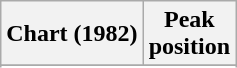<table class="wikitable sortable plainrowheaders" style="text-align:center">
<tr>
<th>Chart (1982)</th>
<th>Peak<br>position</th>
</tr>
<tr>
</tr>
<tr>
</tr>
</table>
